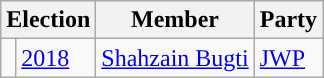<table class="wikitable">
<tr>
<th colspan="2">Election</th>
<th>Member</th>
<th>Party</th>
</tr>
<tr>
<td style="background-color: "></td>
<td><a href='#'>2018</a></td>
<td><a href='#'>Shahzain Bugti</a></td>
<td><a href='#'>JWP</a></td>
</tr>
</table>
